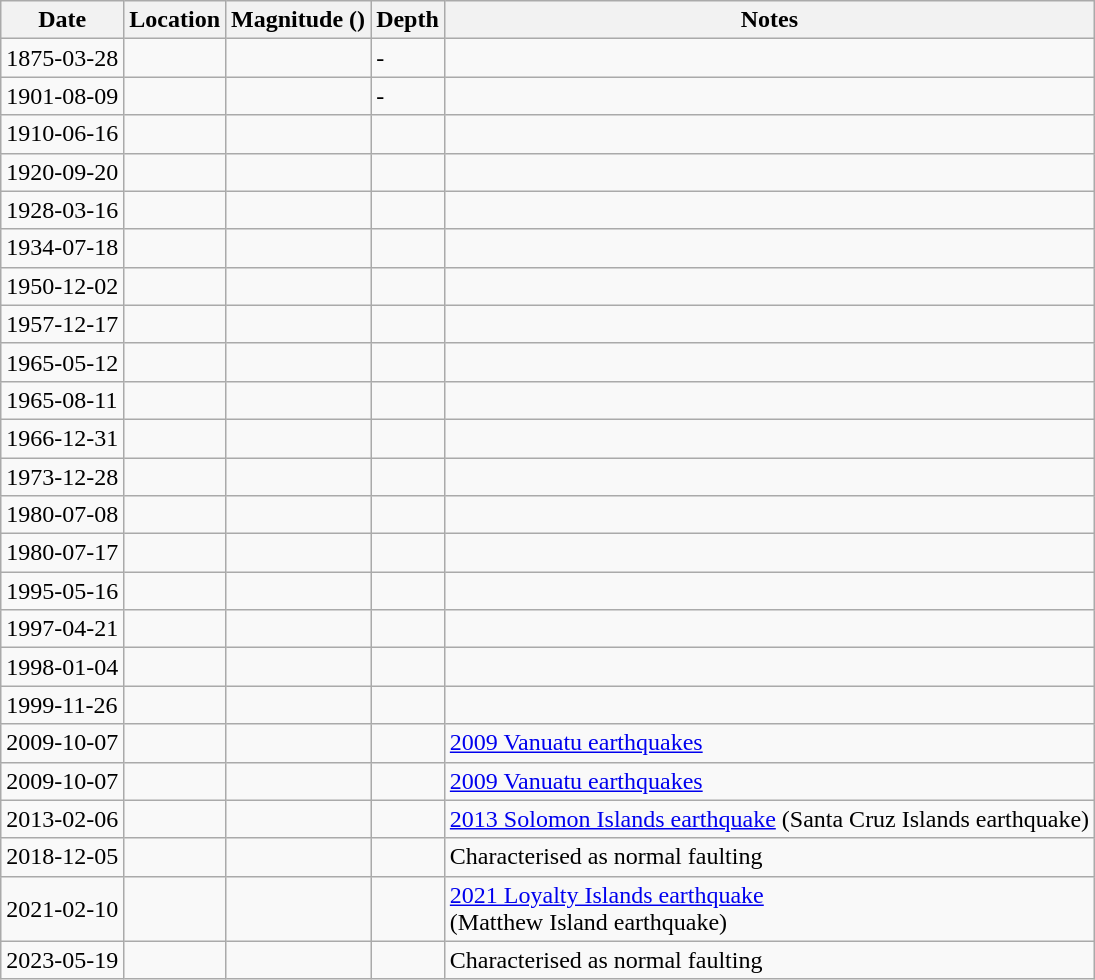<table class="wikitable sortable">
<tr>
<th>Date</th>
<th>Location</th>
<th>Magnitude ()</th>
<th>Depth</th>
<th>Notes</th>
</tr>
<tr>
<td>1875-03-28</td>
<td></td>
<td></td>
<td>-</td>
<td></td>
</tr>
<tr>
<td>1901-08-09</td>
<td></td>
<td></td>
<td>-</td>
<td></td>
</tr>
<tr>
<td>1910-06-16</td>
<td></td>
<td></td>
<td></td>
<td></td>
</tr>
<tr>
<td>1920-09-20</td>
<td></td>
<td></td>
<td></td>
<td></td>
</tr>
<tr>
<td>1928-03-16</td>
<td></td>
<td></td>
<td></td>
<td></td>
</tr>
<tr>
<td>1934-07-18</td>
<td></td>
<td></td>
<td></td>
<td></td>
</tr>
<tr>
<td>1950-12-02</td>
<td></td>
<td></td>
<td></td>
<td></td>
</tr>
<tr>
<td>1957-12-17</td>
<td></td>
<td></td>
<td></td>
<td></td>
</tr>
<tr>
<td>1965-05-12</td>
<td></td>
<td></td>
<td></td>
<td></td>
</tr>
<tr>
<td>1965-08-11</td>
<td></td>
<td></td>
<td></td>
<td></td>
</tr>
<tr>
<td>1966-12-31</td>
<td></td>
<td></td>
<td></td>
<td></td>
</tr>
<tr>
<td>1973-12-28</td>
<td></td>
<td></td>
<td></td>
<td></td>
</tr>
<tr>
<td>1980-07-08</td>
<td></td>
<td></td>
<td></td>
<td></td>
</tr>
<tr>
<td>1980-07-17</td>
<td></td>
<td></td>
<td></td>
<td></td>
</tr>
<tr>
<td>1995-05-16</td>
<td></td>
<td></td>
<td></td>
<td></td>
</tr>
<tr>
<td>1997-04-21</td>
<td></td>
<td></td>
<td></td>
<td></td>
</tr>
<tr>
<td>1998-01-04</td>
<td></td>
<td></td>
<td></td>
<td></td>
</tr>
<tr>
<td>1999-11-26</td>
<td></td>
<td></td>
<td></td>
<td></td>
</tr>
<tr>
<td>2009-10-07</td>
<td></td>
<td></td>
<td></td>
<td><a href='#'>2009 Vanuatu earthquakes</a></td>
</tr>
<tr>
<td>2009-10-07</td>
<td></td>
<td></td>
<td></td>
<td><a href='#'>2009 Vanuatu earthquakes</a></td>
</tr>
<tr>
<td>2013-02-06</td>
<td></td>
<td></td>
<td></td>
<td><a href='#'>2013 Solomon Islands earthquake</a> (Santa Cruz Islands earthquake)</td>
</tr>
<tr>
<td>2018-12-05</td>
<td></td>
<td></td>
<td></td>
<td>Characterised as normal faulting</td>
</tr>
<tr>
<td>2021-02-10</td>
<td></td>
<td></td>
<td></td>
<td><a href='#'>2021 Loyalty Islands earthquake</a><br>(Matthew Island earthquake)</td>
</tr>
<tr>
<td>2023-05-19</td>
<td></td>
<td></td>
<td></td>
<td>Characterised as normal faulting</td>
</tr>
</table>
